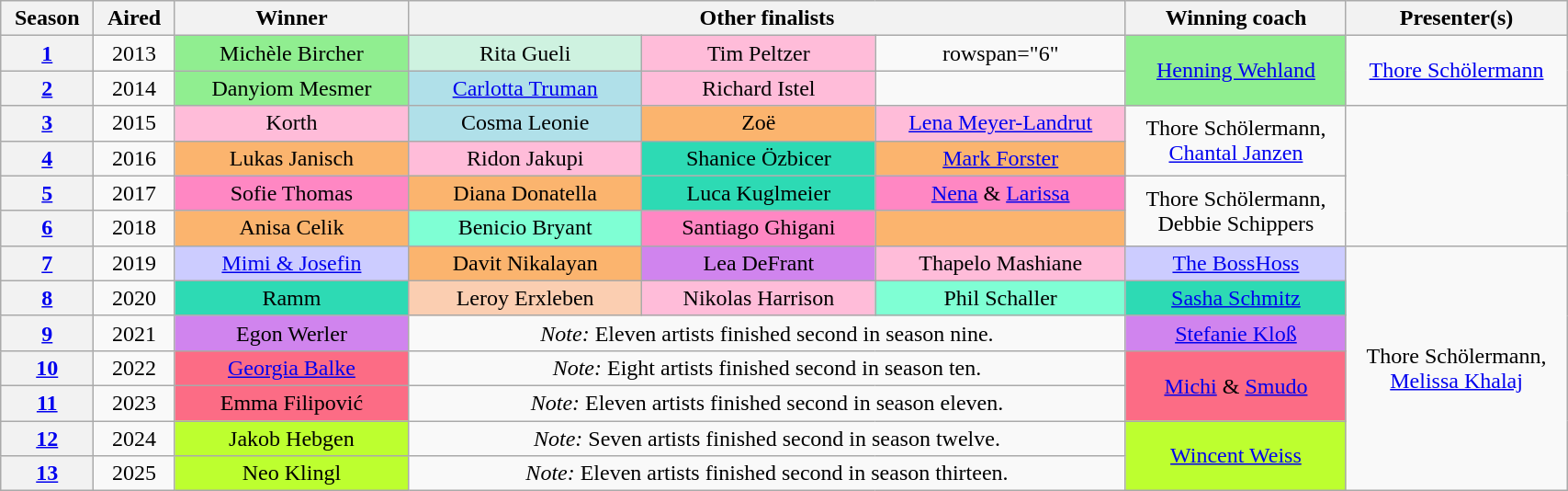<table class="wikitable" style="text-align:center; font-size:100%; line-height:18px; width:90%">
<tr>
<th width="01%" scope="col">Season</th>
<th width="01%" scope="col">Aired</th>
<th width="07%" scope="col">Winner</th>
<th colspan="3">Other finalists</th>
<th width="05%" scope="col">Winning coach</th>
<th width="05%" scope="col">Presenter(s)</th>
</tr>
<tr>
<th><a href='#'>1</a></th>
<td>2013</td>
<td style="background:#90ee90">Michèle Bircher</td>
<td style="background:#cef2e0">Rita Gueli</td>
<td style="background:#ffbcd9">Tim Peltzer</td>
<td>rowspan="6" </td>
<td rowspan="2" style="background:#90ee90"><a href='#'>Henning Wehland</a></td>
<td rowspan="2"><a href='#'>Thore Schölermann</a></td>
</tr>
<tr>
<th><a href='#'>2</a></th>
<td>2014</td>
<td style="background:#90ee90">Danyiom Mesmer</td>
<td style="background:#b0e0e9"><a href='#'>Carlotta Truman</a></td>
<td style="background:#ffbcd9">Richard Istel</td>
</tr>
<tr>
<th><a href='#'>3</a></th>
<td>2015</td>
<td style="background:#ffbcd9"> Korth</td>
<td style="background:#b0e0e9">Cosma Leonie</td>
<td style="background:#fbb46e">Zoë</td>
<td style="background:#ffbcd9"><a href='#'>Lena Meyer-Landrut</a></td>
<td rowspan="2">Thore Schölermann, <a href='#'>Chantal Janzen</a></td>
</tr>
<tr>
<th><a href='#'>4</a></th>
<td>2016</td>
<td style="background:#fbb46e">Lukas Janisch</td>
<td style="background:#ffbcd9">Ridon Jakupi</td>
<td style="background:#2ddab4">Shanice Özbicer</td>
<td style="background:#fbb46e"><a href='#'>Mark Forster</a></td>
</tr>
<tr>
<th><a href='#'>5</a></th>
<td>2017</td>
<td style="background:#FF87C3">Sofie Thomas</td>
<td style="background:#fbb46e">Diana Donatella</td>
<td style="background:#2ddab4">Luca Kuglmeier</td>
<td style="background:#FF87C3"><a href='#'>Nena</a> & <a href='#'>Larissa</a></td>
<td rowspan="2">Thore Schölermann, Debbie Schippers</td>
</tr>
<tr>
<th><a href='#'>6</a></th>
<td>2018</td>
<td style="background:#fbb46e">Anisa Celik</td>
<td style="background:#7FFFD4">Benicio Bryant</td>
<td style="background:#FF87C3">Santiago Ghigani</td>
<td style="background:#fbb46e"></td>
</tr>
<tr>
<th><a href='#'>7</a></th>
<td>2019</td>
<td style="background:#ccccff"><a href='#'>Mimi & Josefin</a></td>
<td style="background:#fbb46e; width:7%">Davit Nikalayan</td>
<td style="background:#d084ee; width:7%">Lea DeFrant</td>
<td style="background:#ffbcd9; width:7%">Thapelo Mashiane</td>
<td style="background:#ccccff"><a href='#'>The BossHoss</a></td>
<td rowspan="7">Thore Schölermann, <a href='#'>Melissa Khalaj</a></td>
</tr>
<tr>
<th><a href='#'>8</a></th>
<td>2020</td>
<td style="background:#2ddab4"> Ramm</td>
<td style="background:#FBCEB1">Leroy Erxleben</td>
<td style="background:#ffbcd9">Nikolas Harrison</td>
<td style="background:#7FFFD4">Phil Schaller</td>
<td style="background:#2ddab4"><a href='#'>Sasha Schmitz</a></td>
</tr>
<tr>
<th><a href='#'>9</a></th>
<td>2021</td>
<td style="background:#d084ee">Egon Werler</td>
<td colspan="3"><em>Note:</em> Eleven artists finished second in season nine.</td>
<td style="background:#d084ee"><a href='#'>Stefanie Kloß</a></td>
</tr>
<tr>
<th><a href='#'>10</a></th>
<td>2022</td>
<td style="background:#FC6C85"><a href='#'>Georgia Balke</a></td>
<td colspan="3"><em>Note:</em> Eight artists finished second in season ten.</td>
<td rowspan="2" style="background:#FC6C85"><a href='#'>Michi</a> & <a href='#'>Smudo</a></td>
</tr>
<tr>
<th><a href='#'>11</a></th>
<td>2023</td>
<td style="background:#FC6C85">Emma Filipović</td>
<td colspan="3"><em>Note:</em> Eleven artists finished second in season eleven.</td>
</tr>
<tr>
<th><a href='#'>12</a></th>
<td>2024</td>
<td style="background:#bdff2f">Jakob Hebgen</td>
<td colspan="3"><em>Note:</em> Seven artists finished second in season twelve.</td>
<td rowspan="2" style="background:#bdff2f"><a href='#'>Wincent Weiss</a></td>
</tr>
<tr>
<th><a href='#'>13</a></th>
<td>2025</td>
<td style="background:#bdff2f">Neo Klingl</td>
<td colspan="3"><em>Note:</em> Eleven artists finished second in season thirteen.</td>
</tr>
</table>
